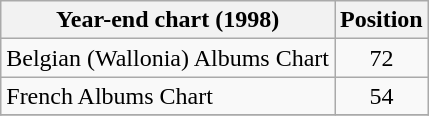<table class="wikitable sortable">
<tr>
<th>Year-end chart (1998)</th>
<th>Position</th>
</tr>
<tr>
<td>Belgian (Wallonia) Albums Chart</td>
<td align="center">72</td>
</tr>
<tr>
<td>French Albums Chart</td>
<td align="center">54</td>
</tr>
<tr>
</tr>
</table>
